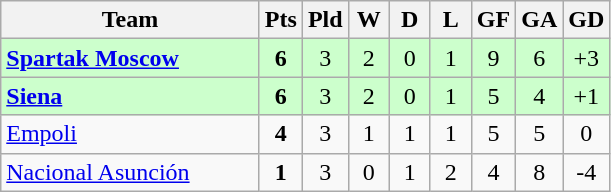<table class=wikitable style="text-align:center">
<tr>
<th width=165>Team</th>
<th width=20>Pts</th>
<th width=20>Pld</th>
<th width=20>W</th>
<th width=20>D</th>
<th width=20>L</th>
<th width=20>GF</th>
<th width=20>GA</th>
<th width=20>GD</th>
</tr>
<tr style="background:#ccffcc">
<td style="text-align:left"><strong> <a href='#'>Spartak Moscow</a></strong></td>
<td><strong>6</strong></td>
<td>3</td>
<td>2</td>
<td>0</td>
<td>1</td>
<td>9</td>
<td>6</td>
<td>+3</td>
</tr>
<tr style="background:#ccffcc">
<td style="text-align:left"><strong> <a href='#'>Siena</a></strong></td>
<td><strong>6</strong></td>
<td>3</td>
<td>2</td>
<td>0</td>
<td>1</td>
<td>5</td>
<td>4</td>
<td>+1</td>
</tr>
<tr>
<td style="text-align:left"> <a href='#'>Empoli</a></td>
<td><strong>4</strong></td>
<td>3</td>
<td>1</td>
<td>1</td>
<td>1</td>
<td>5</td>
<td>5</td>
<td>0</td>
</tr>
<tr>
<td style="text-align:left"> <a href='#'>Nacional Asunción</a></td>
<td><strong>1</strong></td>
<td>3</td>
<td>0</td>
<td>1</td>
<td>2</td>
<td>4</td>
<td>8</td>
<td>-4</td>
</tr>
</table>
